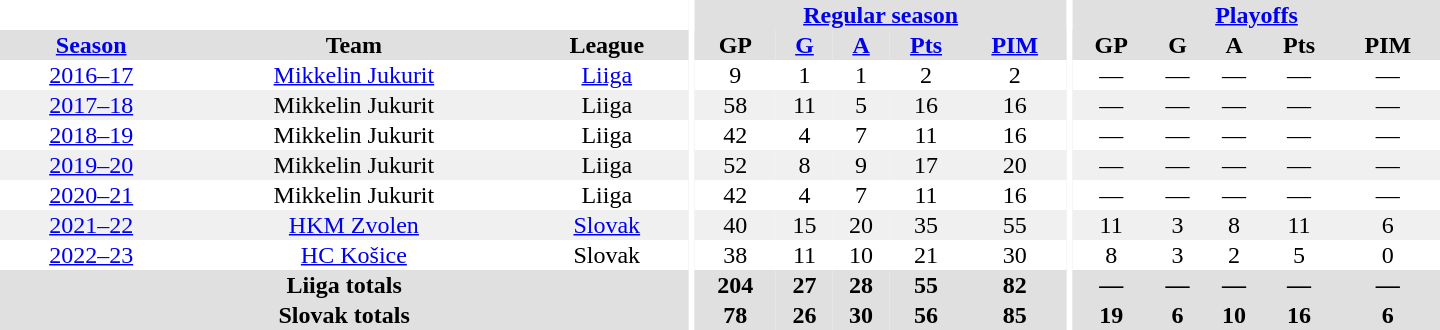<table border="0" cellpadding="1" cellspacing="0" style="text-align:center; width:60em">
<tr bgcolor="#e0e0e0">
<th colspan="3" bgcolor="#ffffff"></th>
<th rowspan="99" bgcolor="#ffffff"></th>
<th colspan="5"><a href='#'>Regular season</a></th>
<th rowspan="99" bgcolor="#ffffff"></th>
<th colspan="5"><a href='#'>Playoffs</a></th>
</tr>
<tr bgcolor="#e0e0e0">
<th><a href='#'>Season</a></th>
<th>Team</th>
<th>League</th>
<th>GP</th>
<th><a href='#'>G</a></th>
<th><a href='#'>A</a></th>
<th><a href='#'>Pts</a></th>
<th><a href='#'>PIM</a></th>
<th>GP</th>
<th>G</th>
<th>A</th>
<th>Pts</th>
<th>PIM</th>
</tr>
<tr>
<td><a href='#'>2016–17</a></td>
<td><a href='#'>Mikkelin Jukurit</a></td>
<td><a href='#'>Liiga</a></td>
<td>9</td>
<td>1</td>
<td>1</td>
<td>2</td>
<td>2</td>
<td>—</td>
<td>—</td>
<td>—</td>
<td>—</td>
<td>—</td>
</tr>
<tr>
</tr>
<tr bgcolor="#f0f0f0">
<td><a href='#'>2017–18</a></td>
<td>Mikkelin Jukurit</td>
<td>Liiga</td>
<td>58</td>
<td>11</td>
<td>5</td>
<td>16</td>
<td>16</td>
<td>—</td>
<td>—</td>
<td>—</td>
<td>—</td>
<td>—</td>
</tr>
<tr>
<td><a href='#'>2018–19</a></td>
<td>Mikkelin Jukurit</td>
<td>Liiga</td>
<td>42</td>
<td>4</td>
<td>7</td>
<td>11</td>
<td>16</td>
<td>—</td>
<td>—</td>
<td>—</td>
<td>—</td>
<td>—</td>
</tr>
<tr bgcolor="#f0f0f0">
<td><a href='#'>2019–20</a></td>
<td>Mikkelin Jukurit</td>
<td>Liiga</td>
<td>52</td>
<td>8</td>
<td>9</td>
<td>17</td>
<td>20</td>
<td>—</td>
<td>—</td>
<td>—</td>
<td>—</td>
<td>—</td>
</tr>
<tr>
<td><a href='#'>2020–21</a></td>
<td>Mikkelin Jukurit</td>
<td>Liiga</td>
<td>42</td>
<td>4</td>
<td>7</td>
<td>11</td>
<td>16</td>
<td>—</td>
<td>—</td>
<td>—</td>
<td>—</td>
<td>—</td>
</tr>
<tr bgcolor="#f0f0f0">
<td><a href='#'>2021–22</a></td>
<td><a href='#'>HKM Zvolen</a></td>
<td><a href='#'>Slovak</a></td>
<td>40</td>
<td>15</td>
<td>20</td>
<td>35</td>
<td>55</td>
<td>11</td>
<td>3</td>
<td>8</td>
<td>11</td>
<td>6</td>
</tr>
<tr>
<td><a href='#'>2022–23</a></td>
<td><a href='#'>HC Košice</a></td>
<td>Slovak</td>
<td>38</td>
<td>11</td>
<td>10</td>
<td>21</td>
<td>30</td>
<td>8</td>
<td>3</td>
<td>2</td>
<td>5</td>
<td>0</td>
</tr>
<tr bgcolor="#e0e0e0">
<th colspan="3">Liiga totals</th>
<th>204</th>
<th>27</th>
<th>28</th>
<th>55</th>
<th>82</th>
<th>—</th>
<th>—</th>
<th>—</th>
<th>—</th>
<th>—</th>
</tr>
<tr bgcolor="#e0e0e0">
<th colspan="3">Slovak totals</th>
<th>78</th>
<th>26</th>
<th>30</th>
<th>56</th>
<th>85</th>
<th>19</th>
<th>6</th>
<th>10</th>
<th>16</th>
<th>6</th>
</tr>
</table>
